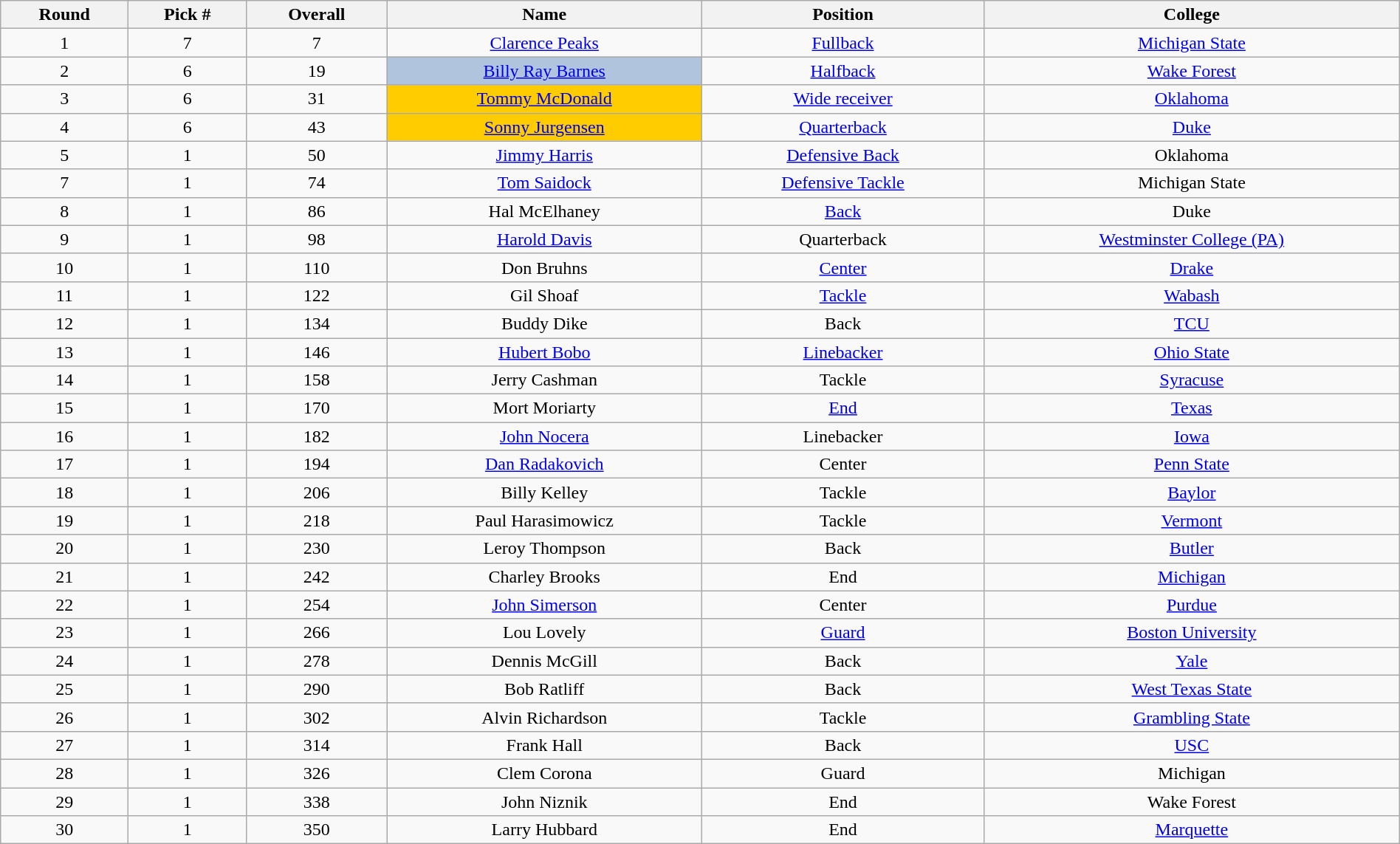<table class="wikitable sortable sortable" style="width: 100%; text-align:center">
<tr>
<th>Round</th>
<th>Pick #</th>
<th>Overall</th>
<th>Name</th>
<th>Position</th>
<th>College</th>
</tr>
<tr>
<td>1</td>
<td>7</td>
<td>7</td>
<td><a href='#'>Clarence Peaks</a></td>
<td><a href='#'>Fullback</a></td>
<td><a href='#'>Michigan State</a></td>
</tr>
<tr>
<td>2</td>
<td>6</td>
<td>19</td>
<td bgcolor=lightsteelblue><a href='#'>Billy Ray Barnes</a></td>
<td><a href='#'>Halfback</a></td>
<td><a href='#'>Wake Forest</a></td>
</tr>
<tr>
<td>3</td>
<td>6</td>
<td>31</td>
<td bgcolor=#FFCC00><a href='#'>Tommy McDonald</a></td>
<td><a href='#'>Wide receiver</a></td>
<td><a href='#'>Oklahoma</a></td>
</tr>
<tr>
<td>4</td>
<td>6</td>
<td>43</td>
<td bgcolor=#FFCC00><a href='#'>Sonny Jurgensen</a></td>
<td><a href='#'>Quarterback</a></td>
<td><a href='#'>Duke</a></td>
</tr>
<tr>
<td>5</td>
<td>1</td>
<td>50</td>
<td><a href='#'>Jimmy Harris</a></td>
<td><a href='#'>Defensive Back</a></td>
<td>Oklahoma</td>
</tr>
<tr>
<td>7</td>
<td>1</td>
<td>74</td>
<td><a href='#'>Tom Saidock</a></td>
<td><a href='#'>Defensive Tackle</a></td>
<td>Michigan State</td>
</tr>
<tr>
<td>8</td>
<td>1</td>
<td>86</td>
<td>Hal McElhaney</td>
<td><a href='#'>Back</a></td>
<td>Duke</td>
</tr>
<tr>
<td>9</td>
<td>1</td>
<td>98</td>
<td><a href='#'>Harold Davis</a></td>
<td>Quarterback</td>
<td><a href='#'>Westminster College (PA)</a></td>
</tr>
<tr>
<td>10</td>
<td>1</td>
<td>110</td>
<td>Don Bruhns</td>
<td><a href='#'>Center</a></td>
<td><a href='#'>Drake</a></td>
</tr>
<tr>
<td>11</td>
<td>1</td>
<td>122</td>
<td>Gil Shoaf</td>
<td><a href='#'>Tackle</a></td>
<td><a href='#'>Wabash</a></td>
</tr>
<tr>
<td>12</td>
<td>1</td>
<td>134</td>
<td>Buddy Dike</td>
<td>Back</td>
<td><a href='#'>TCU</a></td>
</tr>
<tr>
<td>13</td>
<td>1</td>
<td>146</td>
<td><a href='#'>Hubert Bobo</a></td>
<td><a href='#'>Linebacker</a></td>
<td><a href='#'>Ohio State</a></td>
</tr>
<tr>
<td>14</td>
<td>1</td>
<td>158</td>
<td>Jerry Cashman</td>
<td>Tackle</td>
<td><a href='#'>Syracuse</a></td>
</tr>
<tr>
<td>15</td>
<td>1</td>
<td>170</td>
<td>Mort Moriarty</td>
<td><a href='#'>End</a></td>
<td><a href='#'>Texas</a></td>
</tr>
<tr>
<td>16</td>
<td>1</td>
<td>182</td>
<td><a href='#'>John Nocera</a></td>
<td>Linebacker</td>
<td><a href='#'>Iowa</a></td>
</tr>
<tr>
<td>17</td>
<td>1</td>
<td>194</td>
<td><a href='#'>Dan Radakovich</a></td>
<td>Center</td>
<td><a href='#'>Penn State</a></td>
</tr>
<tr>
<td>18</td>
<td>1</td>
<td>206</td>
<td>Billy Kelley</td>
<td>Tackle</td>
<td><a href='#'>Baylor</a></td>
</tr>
<tr>
<td>19</td>
<td>1</td>
<td>218</td>
<td>Paul Harasimowicz</td>
<td>Tackle</td>
<td><a href='#'>Vermont</a></td>
</tr>
<tr>
<td>20</td>
<td>1</td>
<td>230</td>
<td>Leroy Thompson</td>
<td>Back</td>
<td><a href='#'>Butler</a></td>
</tr>
<tr>
<td>21</td>
<td>1</td>
<td>242</td>
<td>Charley Brooks</td>
<td>End</td>
<td><a href='#'>Michigan</a></td>
</tr>
<tr>
<td>22</td>
<td>1</td>
<td>254</td>
<td><a href='#'>John Simerson</a></td>
<td>Center</td>
<td><a href='#'>Purdue</a></td>
</tr>
<tr>
<td>23</td>
<td>1</td>
<td>266</td>
<td>Lou Lovely</td>
<td><a href='#'>Guard</a></td>
<td><a href='#'>Boston University</a></td>
</tr>
<tr>
<td>24</td>
<td>1</td>
<td>278</td>
<td>Dennis McGill</td>
<td>Back</td>
<td><a href='#'>Yale</a></td>
</tr>
<tr>
<td>25</td>
<td>1</td>
<td>290</td>
<td>Bob Ratliff</td>
<td>Back</td>
<td><a href='#'>West Texas State</a></td>
</tr>
<tr>
<td>26</td>
<td>1</td>
<td>302</td>
<td>Alvin Richardson</td>
<td>Tackle</td>
<td><a href='#'>Grambling State</a></td>
</tr>
<tr>
<td>27</td>
<td>1</td>
<td>314</td>
<td>Frank Hall</td>
<td>Back</td>
<td><a href='#'>USC</a></td>
</tr>
<tr>
<td>28</td>
<td>1</td>
<td>326</td>
<td>Clem Corona</td>
<td>Guard</td>
<td>Michigan</td>
</tr>
<tr>
<td>29</td>
<td>1</td>
<td>338</td>
<td>John Niznik</td>
<td>End</td>
<td>Wake Forest</td>
</tr>
<tr>
<td>30</td>
<td>1</td>
<td>350</td>
<td>Larry Hubbard</td>
<td>End</td>
<td><a href='#'>Marquette</a></td>
</tr>
</table>
